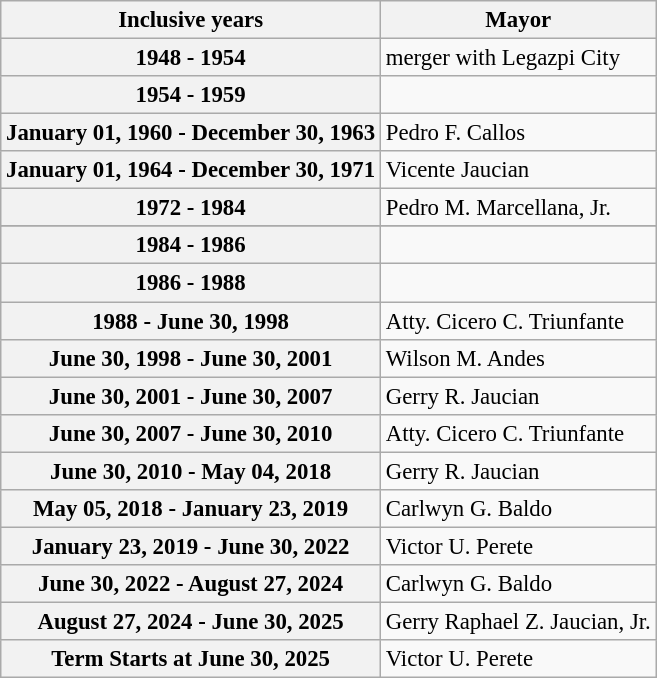<table class="wikitable collapsible autocollapse" style="font-size:95%">
<tr>
<th scope="col">Inclusive years</th>
<th scope="col">Mayor</th>
</tr>
<tr>
<th scope="row">1948 - 1954</th>
<td>merger with Legazpi City</td>
</tr>
<tr>
<th scope="row">1954 - 1959</th>
<td></td>
</tr>
<tr>
<th scope="row">January 01, 1960 - December 30, 1963</th>
<td>Pedro F. Callos</td>
</tr>
<tr>
<th scope="row">January 01, 1964 - December 30, 1971</th>
<td>Vicente Jaucian</td>
</tr>
<tr>
<th scope="row">1972 - 1984</th>
<td>Pedro M. Marcellana, Jr.</td>
</tr>
<tr>
</tr>
<tr>
<th scope="row">1984 - 1986</th>
<td></td>
</tr>
<tr>
<th scope="row">1986 - 1988</th>
<td></td>
</tr>
<tr>
<th scope="row">1988 - June 30, 1998</th>
<td>Atty. Cicero C. Triunfante</td>
</tr>
<tr>
<th scope="row">June 30, 1998 - June 30, 2001</th>
<td>Wilson M. Andes</td>
</tr>
<tr>
<th scope="row">June 30, 2001 - June 30, 2007</th>
<td>Gerry R. Jaucian</td>
</tr>
<tr>
<th scope="row">June 30, 2007 - June 30, 2010</th>
<td>Atty. Cicero C. Triunfante</td>
</tr>
<tr>
<th scope="row">June 30, 2010 - May 04, 2018</th>
<td>Gerry R. Jaucian</td>
</tr>
<tr>
<th scope="row">May 05, 2018 - January 23, 2019</th>
<td>Carlwyn G. Baldo</td>
</tr>
<tr>
<th scope="row">January 23, 2019 - June 30, 2022</th>
<td>Victor U. Perete</td>
</tr>
<tr>
<th scope="row">June 30, 2022 - August 27, 2024</th>
<td>Carlwyn G. Baldo</td>
</tr>
<tr>
<th scope="row">August 27, 2024 - June 30, 2025</th>
<td>Gerry Raphael Z. Jaucian, Jr.</td>
</tr>
<tr>
<th scope="row">Term Starts at June 30, 2025</th>
<td>Victor U. Perete</td>
</tr>
</table>
